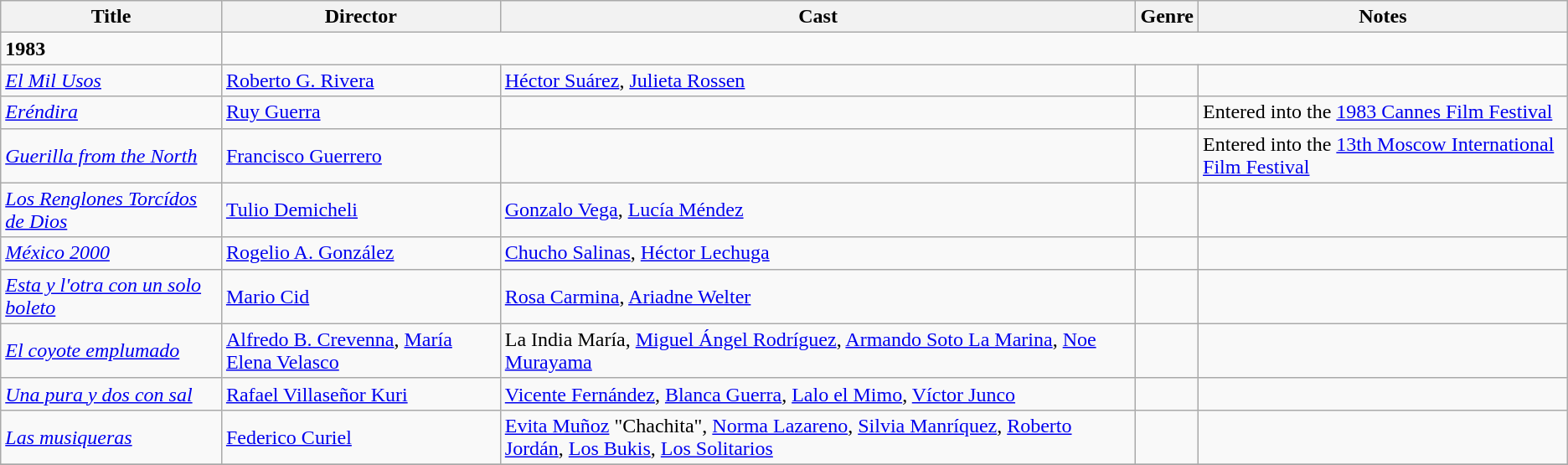<table class="wikitable">
<tr>
<th>Title</th>
<th>Director</th>
<th>Cast</th>
<th>Genre</th>
<th>Notes</th>
</tr>
<tr>
<td><strong>1983</strong></td>
</tr>
<tr>
<td><em><a href='#'>El Mil Usos</a></em></td>
<td><a href='#'>Roberto G. Rivera</a></td>
<td><a href='#'>Héctor Suárez</a>, <a href='#'>Julieta Rossen</a></td>
<td></td>
<td></td>
</tr>
<tr>
<td><em><a href='#'>Eréndira</a></em></td>
<td><a href='#'>Ruy Guerra</a></td>
<td></td>
<td></td>
<td>Entered into the <a href='#'>1983 Cannes Film Festival</a></td>
</tr>
<tr>
<td><em><a href='#'>Guerilla from the North</a></em></td>
<td><a href='#'>Francisco Guerrero</a></td>
<td></td>
<td></td>
<td>Entered into the <a href='#'>13th Moscow International Film Festival</a></td>
</tr>
<tr>
<td><em><a href='#'>Los Renglones Torcídos de Dios</a></em></td>
<td><a href='#'>Tulio Demicheli</a></td>
<td><a href='#'>Gonzalo Vega</a>, <a href='#'>Lucía Méndez</a></td>
<td></td>
<td></td>
</tr>
<tr>
<td><em><a href='#'>México 2000</a></em></td>
<td><a href='#'>Rogelio A. González</a></td>
<td><a href='#'>Chucho Salinas</a>, <a href='#'>Héctor Lechuga</a></td>
<td></td>
<td></td>
</tr>
<tr>
<td><em><a href='#'>Esta y l'otra con un solo boleto</a></em></td>
<td><a href='#'>Mario Cid</a></td>
<td><a href='#'>Rosa Carmina</a>, <a href='#'>Ariadne Welter</a></td>
<td></td>
<td></td>
</tr>
<tr>
<td><em><a href='#'>El coyote emplumado</a></em></td>
<td><a href='#'>Alfredo B. Crevenna</a>, <a href='#'>María Elena Velasco</a></td>
<td>La India María, <a href='#'>Miguel Ángel Rodríguez</a>, <a href='#'>Armando Soto La Marina</a>, <a href='#'>Noe Murayama</a></td>
<td></td>
<td></td>
</tr>
<tr>
<td><em><a href='#'>Una pura y dos con sal</a></em></td>
<td><a href='#'>Rafael Villaseñor Kuri</a></td>
<td><a href='#'>Vicente Fernández</a>, <a href='#'>Blanca Guerra</a>, <a href='#'>Lalo el Mimo</a>, <a href='#'>Víctor Junco</a></td>
<td></td>
<td></td>
</tr>
<tr>
<td><em><a href='#'>Las musiqueras</a></em></td>
<td><a href='#'>Federico Curiel</a></td>
<td><a href='#'>Evita Muñoz</a> "Chachita", <a href='#'>Norma Lazareno</a>, <a href='#'>Silvia Manríquez</a>, <a href='#'>Roberto Jordán</a>, <a href='#'>Los Bukis</a>, <a href='#'>Los Solitarios</a></td>
<td></td>
<td></td>
</tr>
<tr>
</tr>
</table>
